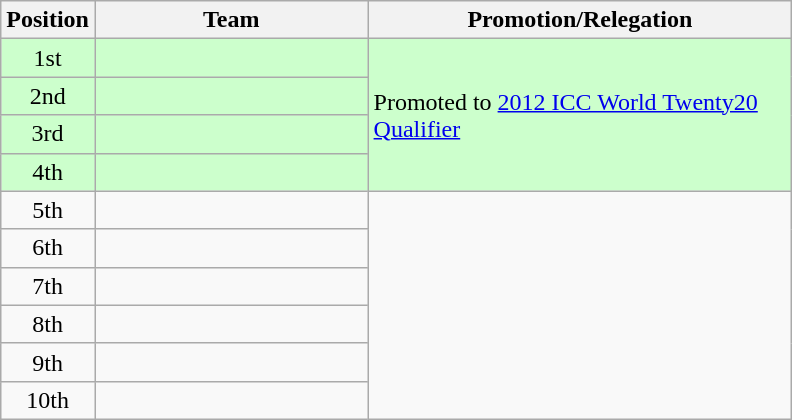<table class="wikitable">
<tr>
<th width=50>Position</th>
<th width=175>Team</th>
<th width=275>Promotion/Relegation</th>
</tr>
<tr style="background:#cfc;">
<td style="text-align:center;">1st</td>
<td></td>
<td rowspan=4>Promoted to <a href='#'>2012 ICC World Twenty20 Qualifier</a></td>
</tr>
<tr style="background:#cfc;">
<td style="text-align:center;">2nd</td>
<td></td>
</tr>
<tr style="background:#cfc;">
<td style="text-align:center;">3rd</td>
<td></td>
</tr>
<tr style="background:#cfc;">
<td style="text-align:center;">4th</td>
<td></td>
</tr>
<tr>
<td style="text-align:center;">5th</td>
<td></td>
<td rowspan=6></td>
</tr>
<tr>
<td style="text-align:center;">6th</td>
<td></td>
</tr>
<tr>
<td style="text-align:center;">7th</td>
<td></td>
</tr>
<tr>
<td style="text-align:center;">8th</td>
<td></td>
</tr>
<tr>
<td style="text-align:center;">9th</td>
<td></td>
</tr>
<tr>
<td style="text-align:center;">10th</td>
<td></td>
</tr>
</table>
